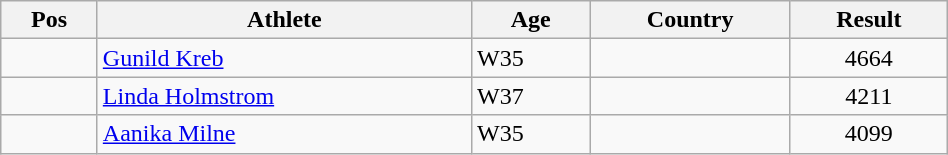<table class="wikitable"  style="text-align:center; width:50%;">
<tr>
<th>Pos</th>
<th>Athlete</th>
<th>Age</th>
<th>Country</th>
<th>Result</th>
</tr>
<tr>
<td align=center></td>
<td align=left><a href='#'>Gunild Kreb</a></td>
<td align=left>W35</td>
<td align=left></td>
<td>4664</td>
</tr>
<tr>
<td align=center></td>
<td align=left><a href='#'>Linda Holmstrom</a></td>
<td align=left>W37</td>
<td align=left></td>
<td>4211</td>
</tr>
<tr>
<td align=center></td>
<td align=left><a href='#'>Aanika Milne</a></td>
<td align=left>W35</td>
<td align=left></td>
<td>4099</td>
</tr>
</table>
